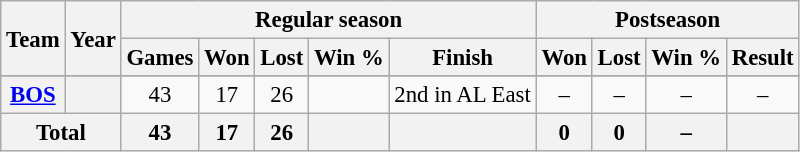<table class="wikitable" style="font-size: 95%; text-align:center;">
<tr>
<th rowspan="2">Team</th>
<th rowspan="2">Year</th>
<th colspan="5">Regular season</th>
<th colspan="4">Postseason</th>
</tr>
<tr>
<th>Games</th>
<th>Won</th>
<th>Lost</th>
<th>Win %</th>
<th>Finish</th>
<th>Won</th>
<th>Lost</th>
<th>Win %</th>
<th>Result</th>
</tr>
<tr>
</tr>
<tr>
<th><a href='#'>BOS</a></th>
<th></th>
<td>43</td>
<td>17</td>
<td>26</td>
<td></td>
<td>2nd in AL East</td>
<td>–</td>
<td>–</td>
<td>–</td>
<td>–</td>
</tr>
<tr>
<th colspan="2">Total</th>
<th>43</th>
<th>17</th>
<th>26</th>
<th></th>
<th></th>
<th>0</th>
<th>0</th>
<th>–</th>
<th></th>
</tr>
</table>
